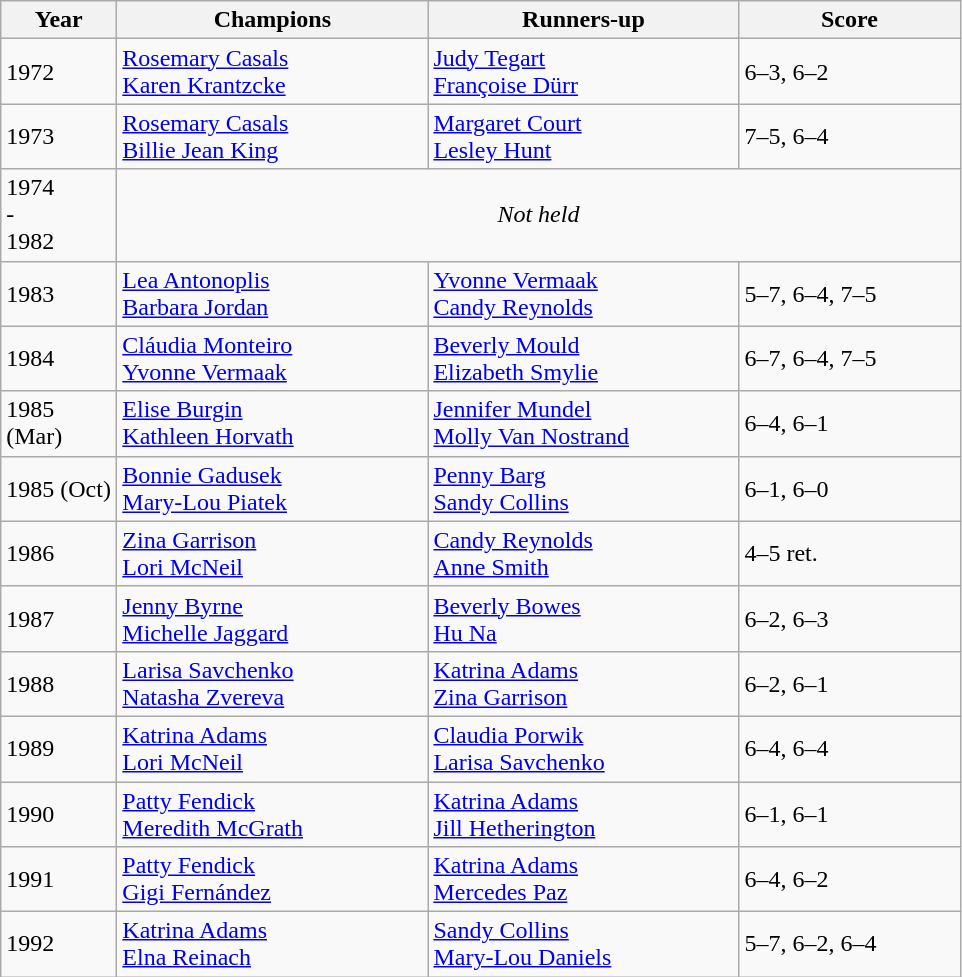<table class=wikitable>
<tr>
<th style="width:70px">Year</th>
<th style="width:200px">Champions</th>
<th style="width:200px">Runners-up</th>
<th style="width:140px" class="unsortable">Score</th>
</tr>
<tr>
<td>1972</td>
<td> <a href='#'>Rosemary Casals</a> <br>  <a href='#'>Karen Krantzcke</a></td>
<td> <a href='#'>Judy Tegart</a> <br>  <a href='#'>Françoise Dürr</a></td>
<td>6–3, 6–2</td>
</tr>
<tr>
<td>1973</td>
<td> <a href='#'>Rosemary Casals</a> <br>  <a href='#'>Billie Jean King</a></td>
<td> <a href='#'>Margaret Court</a> <br>  <a href='#'>Lesley Hunt</a></td>
<td>7–5, 6–4</td>
</tr>
<tr>
<td>1974<br><div>-</div>1982</td>
<td colspan=3 align=center><em>Not held</em></td>
</tr>
<tr>
<td>1983</td>
<td> <a href='#'>Lea Antonoplis</a> <br>  <a href='#'>Barbara Jordan</a></td>
<td> <a href='#'>Yvonne Vermaak</a> <br>  <a href='#'>Candy Reynolds</a></td>
<td>5–7, 6–4, 7–5</td>
</tr>
<tr>
<td>1984</td>
<td> <a href='#'>Cláudia Monteiro</a> <br>  <a href='#'>Yvonne Vermaak</a></td>
<td> <a href='#'>Beverly Mould</a> <br>  <a href='#'>Elizabeth Smylie</a></td>
<td>6–7, 6–4, 7–5</td>
</tr>
<tr>
<td>1985 (Mar)</td>
<td> <a href='#'>Elise Burgin</a> <br>  <a href='#'>Kathleen Horvath</a></td>
<td> <a href='#'>Jennifer Mundel</a> <br>  <a href='#'>Molly Van Nostrand</a></td>
<td>6–4, 6–1</td>
</tr>
<tr>
<td>1985 (Oct)</td>
<td> <a href='#'>Bonnie Gadusek</a> <br>  <a href='#'>Mary-Lou Piatek</a></td>
<td> <a href='#'>Penny Barg</a> <br>  <a href='#'>Sandy Collins</a></td>
<td>6–1, 6–0</td>
</tr>
<tr>
<td>1986</td>
<td> <a href='#'>Zina Garrison</a> <br>  <a href='#'>Lori McNeil</a></td>
<td> <a href='#'>Candy Reynolds</a> <br>  <a href='#'>Anne Smith</a></td>
<td>4–5 ret.</td>
</tr>
<tr>
<td>1987</td>
<td> <a href='#'>Jenny Byrne</a> <br>  <a href='#'>Michelle Jaggard</a></td>
<td> <a href='#'>Beverly Bowes</a> <br>  <a href='#'>Hu Na</a></td>
<td>6–2, 6–3</td>
</tr>
<tr>
<td>1988</td>
<td> <a href='#'>Larisa Savchenko</a> <br>  <a href='#'>Natasha Zvereva</a></td>
<td> <a href='#'>Katrina Adams</a> <br>  <a href='#'>Zina Garrison</a></td>
<td>6–2, 6–1</td>
</tr>
<tr>
<td>1989</td>
<td> <a href='#'>Katrina Adams</a> <br>  <a href='#'>Lori McNeil</a></td>
<td> <a href='#'>Claudia Porwik</a> <br>  <a href='#'>Larisa Savchenko</a></td>
<td>6–4, 6–4</td>
</tr>
<tr>
<td>1990</td>
<td> <a href='#'>Patty Fendick</a> <br>  <a href='#'>Meredith McGrath</a></td>
<td> <a href='#'>Katrina Adams</a> <br>  <a href='#'>Jill Hetherington</a></td>
<td>6–1, 6–1</td>
</tr>
<tr>
<td>1991</td>
<td> <a href='#'>Patty Fendick</a> <br>  <a href='#'>Gigi Fernández</a></td>
<td> <a href='#'>Katrina Adams</a> <br>  <a href='#'>Mercedes Paz</a></td>
<td>6–4, 6–2</td>
</tr>
<tr>
<td>1992</td>
<td> <a href='#'>Katrina Adams</a> <br>  <a href='#'>Elna Reinach</a></td>
<td> <a href='#'>Sandy Collins</a> <br>  <a href='#'>Mary-Lou Daniels</a></td>
<td>5–7, 6–2, 6–4</td>
</tr>
</table>
